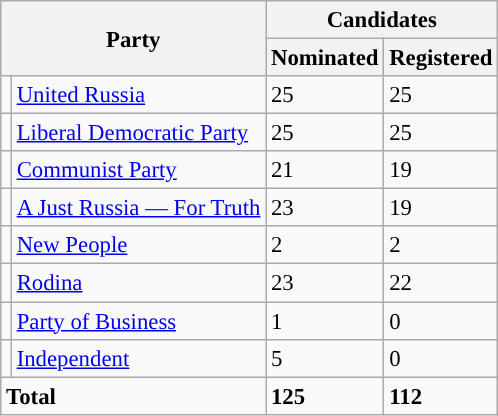<table class="wikitable sortable" style="background: #f9f9f9; text-align:left; font-size: 95%">
<tr>
<th align=center rowspan=2 colspan=2>Party</th>
<th align=center colspan=2>Candidates</th>
</tr>
<tr>
<th align=center>Nominated</th>
<th align=center>Registered</th>
</tr>
<tr>
<td></td>
<td><a href='#'>United Russia</a></td>
<td>25</td>
<td>25</td>
</tr>
<tr>
<td></td>
<td><a href='#'>Liberal Democratic Party</a></td>
<td>25</td>
<td>25</td>
</tr>
<tr>
<td></td>
<td><a href='#'>Communist Party</a></td>
<td>21</td>
<td>19</td>
</tr>
<tr>
<td></td>
<td><a href='#'>A Just Russia — For Truth</a></td>
<td>23</td>
<td>19</td>
</tr>
<tr>
<td></td>
<td><a href='#'>New People</a></td>
<td>2</td>
<td>2</td>
</tr>
<tr>
<td></td>
<td><a href='#'>Rodina</a></td>
<td>23</td>
<td>22</td>
</tr>
<tr>
<td></td>
<td><a href='#'>Party of Business</a></td>
<td>1</td>
<td>0</td>
</tr>
<tr>
<td></td>
<td><a href='#'>Independent</a></td>
<td>5</td>
<td>0</td>
</tr>
<tr>
<td colspan=2><strong>Total</strong></td>
<td><strong>125</strong></td>
<td><strong>112</strong></td>
</tr>
</table>
